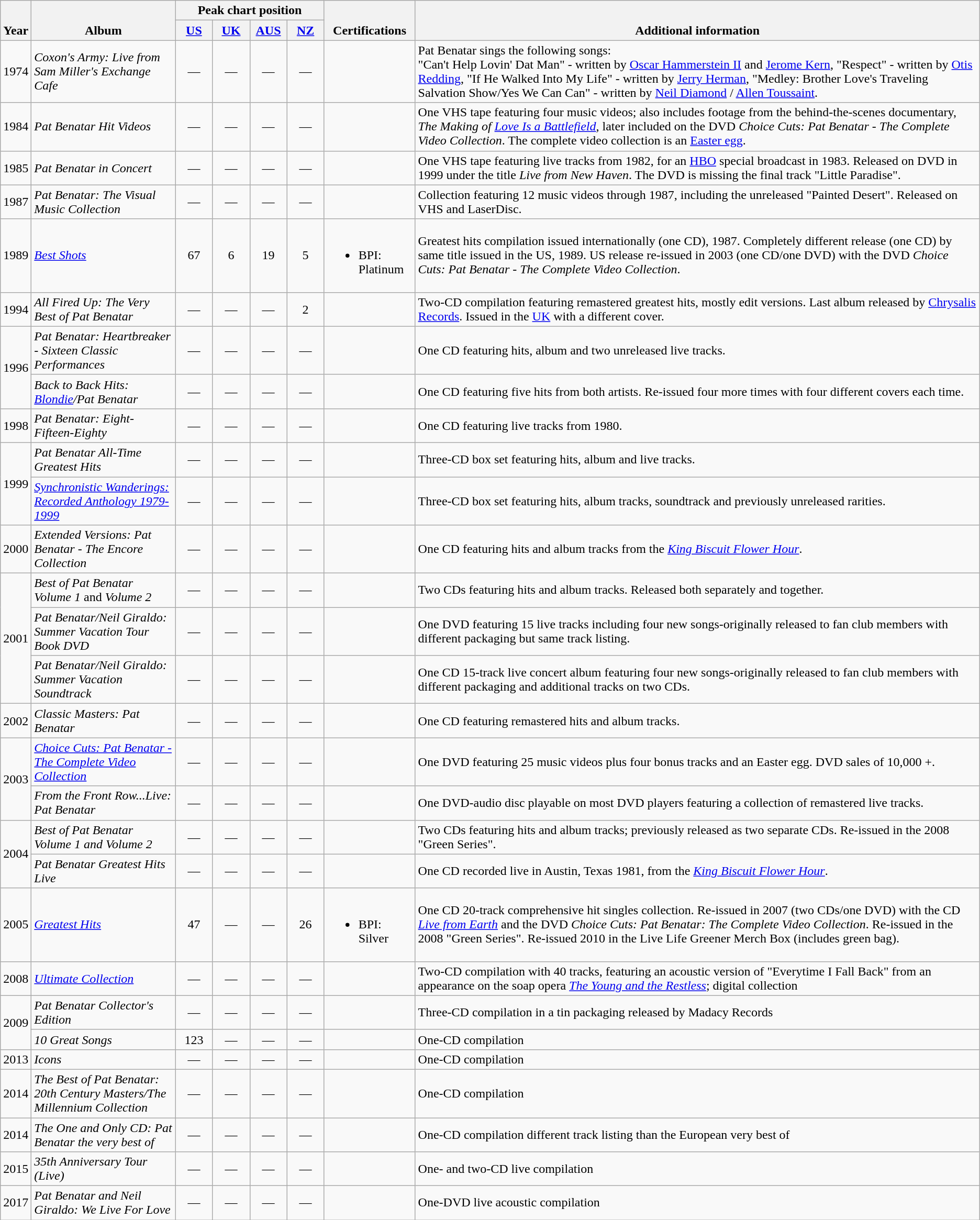<table class="wikitable">
<tr valign="bottom">
<th scope="col" rowspan="2">Year</th>
<th scope="col" rowspan="2" style="width:11em;">Album</th>
<th scope="col" colspan="4">Peak chart position</th>
<th scope="col" rowspan="2">Certifications</th>
<th scope="col" rowspan="2">Additional information</th>
</tr>
<tr>
<th width="40"><a href='#'>US</a><br></th>
<th width="40"><a href='#'>UK</a><br></th>
<th width="40"><a href='#'>AUS</a><br></th>
<th width="40"><a href='#'>NZ</a><br></th>
</tr>
<tr>
<td>1974</td>
<td><em>Coxon's Army: Live from Sam Miller's Exchange Cafe</em></td>
<td align="center">—</td>
<td align="center">—</td>
<td align="center">—</td>
<td align="center">—</td>
<td></td>
<td>Pat Benatar sings the following songs:<br>"Can't Help Lovin' Dat Man" - written by <a href='#'>Oscar Hammerstein II</a> and <a href='#'>Jerome Kern</a>, "Respect" - written by <a href='#'>Otis Redding</a>, "If He Walked Into My Life" - written by <a href='#'>Jerry Herman</a>, "Medley: Brother Love's Traveling Salvation Show/Yes We Can Can" - written by <a href='#'>Neil Diamond</a> / <a href='#'>Allen Toussaint</a>.</td>
</tr>
<tr>
<td>1984</td>
<td><em>Pat Benatar Hit Videos</em></td>
<td align="center">—</td>
<td align="center">—</td>
<td align="center">—</td>
<td align="center">—</td>
<td></td>
<td>One VHS tape featuring four music videos; also includes footage from the behind-the-scenes documentary, <em>The Making of <a href='#'>Love Is a Battlefield</a></em>, later included on the DVD <em>Choice Cuts: Pat Benatar - The Complete Video Collection</em>. The complete video collection is an <a href='#'>Easter egg</a>.</td>
</tr>
<tr>
<td>1985</td>
<td><em>Pat Benatar in Concert</em></td>
<td align="center">—</td>
<td align="center">—</td>
<td align="center">—</td>
<td align="center">—</td>
<td></td>
<td>One VHS tape featuring live tracks from 1982, for an <a href='#'>HBO</a> special broadcast in 1983.  Released on DVD in 1999 under the title <em>Live from New Haven</em>. The DVD is missing the final track "Little Paradise".</td>
</tr>
<tr>
<td>1987</td>
<td><em>Pat Benatar: The Visual Music Collection</em></td>
<td align="center">—</td>
<td align="center">—</td>
<td align="center">—</td>
<td align="center">—</td>
<td></td>
<td>Collection featuring 12 music videos through 1987, including the unreleased "Painted Desert".  Released on VHS and LaserDisc.</td>
</tr>
<tr>
<td>1989</td>
<td><em><a href='#'>Best Shots</a></em></td>
<td align="center">67</td>
<td align="center">6</td>
<td align="center">19</td>
<td align="center">5</td>
<td><br><ul><li>BPI: Platinum</li></ul></td>
<td>Greatest hits compilation issued internationally (one CD), 1987. Completely different release (one CD) by same title issued in the US, 1989. US release re-issued in 2003 (one CD/one DVD) with the DVD <em>Choice Cuts: Pat Benatar - The Complete Video Collection</em>.</td>
</tr>
<tr>
<td>1994</td>
<td><em>All Fired Up: The Very Best of Pat Benatar</em></td>
<td align="center">—</td>
<td align="center">—</td>
<td align="center">—</td>
<td align="center">2</td>
<td></td>
<td>Two-CD compilation featuring remastered greatest hits, mostly edit versions. Last album released by <a href='#'>Chrysalis Records</a>.  Issued in the <a href='#'>UK</a> with a different cover.</td>
</tr>
<tr>
<td rowspan="2">1996</td>
<td><em>Pat Benatar: Heartbreaker - Sixteen Classic Performances</em></td>
<td align="center">—</td>
<td align="center">—</td>
<td align="center">—</td>
<td align="center">—</td>
<td></td>
<td>One CD featuring hits, album and two unreleased live tracks.</td>
</tr>
<tr>
<td><em>Back to Back Hits: <a href='#'>Blondie</a>/Pat Benatar</em></td>
<td align="center">—</td>
<td align="center">—</td>
<td align="center">—</td>
<td align="center">—</td>
<td></td>
<td>One CD featuring five hits from both artists. Re-issued four more times with four different covers each time.</td>
</tr>
<tr>
<td>1998</td>
<td><em>Pat Benatar: Eight-Fifteen-Eighty</em></td>
<td align="center">—</td>
<td align="center">—</td>
<td align="center">—</td>
<td align="center">—</td>
<td></td>
<td>One CD featuring live tracks from 1980.</td>
</tr>
<tr>
<td rowspan="2">1999</td>
<td><em>Pat Benatar All-Time Greatest Hits</em></td>
<td align="center">—</td>
<td align="center">—</td>
<td align="center">—</td>
<td align="center">—</td>
<td></td>
<td>Three-CD box set featuring hits, album and live tracks.</td>
</tr>
<tr>
<td><em><a href='#'>Synchronistic Wanderings: Recorded Anthology 1979-1999</a></em></td>
<td align="center">—</td>
<td align="center">—</td>
<td align="center">—</td>
<td align="center">—</td>
<td></td>
<td>Three-CD box set featuring hits, album tracks, soundtrack and previously unreleased rarities.</td>
</tr>
<tr>
<td>2000</td>
<td><em>Extended Versions: Pat Benatar - The Encore Collection</em></td>
<td align="center">—</td>
<td align="center">—</td>
<td align="center">—</td>
<td align="center">—</td>
<td></td>
<td>One CD featuring hits and album tracks from the <em><a href='#'>King Biscuit Flower Hour</a></em>.</td>
</tr>
<tr>
<td rowspan="3">2001</td>
<td><em>Best of Pat Benatar Volume 1</em> and <em>Volume 2</em></td>
<td align="center">—</td>
<td align="center">—</td>
<td align="center">—</td>
<td align="center">—</td>
<td></td>
<td>Two CDs featuring hits and album tracks. Released both separately and together.</td>
</tr>
<tr>
<td><em>Pat Benatar/Neil Giraldo: Summer Vacation Tour Book DVD</em></td>
<td align="center">—</td>
<td align="center">—</td>
<td align="center">—</td>
<td align="center">—</td>
<td></td>
<td>One DVD featuring 15 live tracks including four new songs-originally released to fan club members with different packaging but same track listing.</td>
</tr>
<tr>
<td><em>Pat Benatar/Neil Giraldo: Summer Vacation Soundtrack</em></td>
<td align="center">—</td>
<td align="center">—</td>
<td align="center">—</td>
<td align="center">—</td>
<td></td>
<td>One CD 15-track live concert album featuring four new songs-originally released to fan club members with different packaging and additional tracks on two CDs.</td>
</tr>
<tr>
<td>2002</td>
<td><em>Classic Masters: Pat Benatar</em></td>
<td align="center">—</td>
<td align="center">—</td>
<td align="center">—</td>
<td align="center">—</td>
<td></td>
<td>One CD featuring remastered hits and album tracks.</td>
</tr>
<tr>
<td rowspan="2">2003</td>
<td><em><a href='#'>Choice Cuts: Pat Benatar - The Complete Video Collection</a></em></td>
<td align="center">—</td>
<td align="center">—</td>
<td align="center">—</td>
<td align="center">—</td>
<td></td>
<td>One DVD featuring 25 music videos plus four bonus tracks and an Easter egg.  DVD sales of 10,000 +.</td>
</tr>
<tr>
<td><em>From the Front Row...Live: Pat Benatar</em></td>
<td align="center">—</td>
<td align="center">—</td>
<td align="center">—</td>
<td align="center">—</td>
<td></td>
<td>One DVD-audio disc playable on most DVD players featuring a collection of remastered live tracks.</td>
</tr>
<tr>
<td rowspan="2">2004</td>
<td><em>Best of Pat Benatar Volume 1 and Volume 2</em></td>
<td align="center">—</td>
<td align="center">—</td>
<td align="center">—</td>
<td align="center">—</td>
<td></td>
<td>Two CDs featuring hits and album tracks; previously released as two separate CDs. Re-issued in the 2008 "Green Series".</td>
</tr>
<tr>
<td><em>Pat Benatar Greatest Hits Live</em></td>
<td align="center">—</td>
<td align="center">—</td>
<td align="center">—</td>
<td align="center">—</td>
<td></td>
<td>One CD recorded live in Austin, Texas 1981, from the <em><a href='#'>King Biscuit Flower Hour</a></em>.</td>
</tr>
<tr>
<td>2005</td>
<td><em><a href='#'>Greatest Hits</a></em></td>
<td align="center">47</td>
<td align="center">—</td>
<td align="center">—</td>
<td align="center">26</td>
<td><br><ul><li>BPI: Silver</li></ul></td>
<td>One CD 20-track comprehensive hit singles collection.  Re-issued in 2007 (two CDs/one DVD) with the CD <em><a href='#'>Live from Earth</a></em> and the DVD <em>Choice Cuts: Pat Benatar: The Complete Video Collection</em>. Re-issued in the 2008 "Green Series". Re-issued 2010 in the Live Life Greener Merch Box (includes green bag).</td>
</tr>
<tr>
<td>2008</td>
<td><em><a href='#'>Ultimate Collection</a></em></td>
<td align="center">—</td>
<td align="center">—</td>
<td align="center">—</td>
<td align="center">—</td>
<td></td>
<td>Two-CD compilation with 40 tracks, featuring an acoustic version of "Everytime I Fall Back" from an appearance on the soap opera <em><a href='#'>The Young and the Restless</a></em>; digital collection</td>
</tr>
<tr>
<td rowspan="2">2009</td>
<td><em>Pat Benatar Collector's Edition</em></td>
<td align="center">—</td>
<td align="center">—</td>
<td align="center">—</td>
<td align="center">—</td>
<td></td>
<td>Three-CD compilation in a tin packaging released by Madacy Records</td>
</tr>
<tr>
<td><em>10 Great Songs</em></td>
<td align="center">123</td>
<td align="center">—</td>
<td align="center">—</td>
<td align="center">—</td>
<td></td>
<td>One-CD compilation</td>
</tr>
<tr>
<td>2013</td>
<td><em>Icons</em></td>
<td align="center">—</td>
<td align="center">—</td>
<td align="center">—</td>
<td align="center">—</td>
<td></td>
<td>One-CD compilation</td>
</tr>
<tr>
<td>2014</td>
<td><em>The Best of Pat Benatar: 20th Century Masters/The Millennium Collection</em></td>
<td align="center">—</td>
<td align="center">—</td>
<td align="center">—</td>
<td align="center">—</td>
<td></td>
<td>One-CD compilation</td>
</tr>
<tr>
<td>2014</td>
<td><em>The One and Only CD: Pat Benatar the very best of</em></td>
<td align="center">—</td>
<td align="center">—</td>
<td align="center">—</td>
<td align="center">—</td>
<td></td>
<td>One-CD compilation different track listing than the European very best of</td>
</tr>
<tr>
<td>2015</td>
<td><em>35th Anniversary Tour (Live)</em></td>
<td align="center">—</td>
<td align="center">—</td>
<td align="center">—</td>
<td align="center">—</td>
<td></td>
<td>One- and two-CD live compilation</td>
</tr>
<tr>
<td>2017</td>
<td><em>Pat Benatar and Neil Giraldo: We Live For Love</em></td>
<td align="center">—</td>
<td align="center">—</td>
<td align="center">—</td>
<td align="center">—</td>
<td></td>
<td>One-DVD live acoustic compilation</td>
</tr>
</table>
